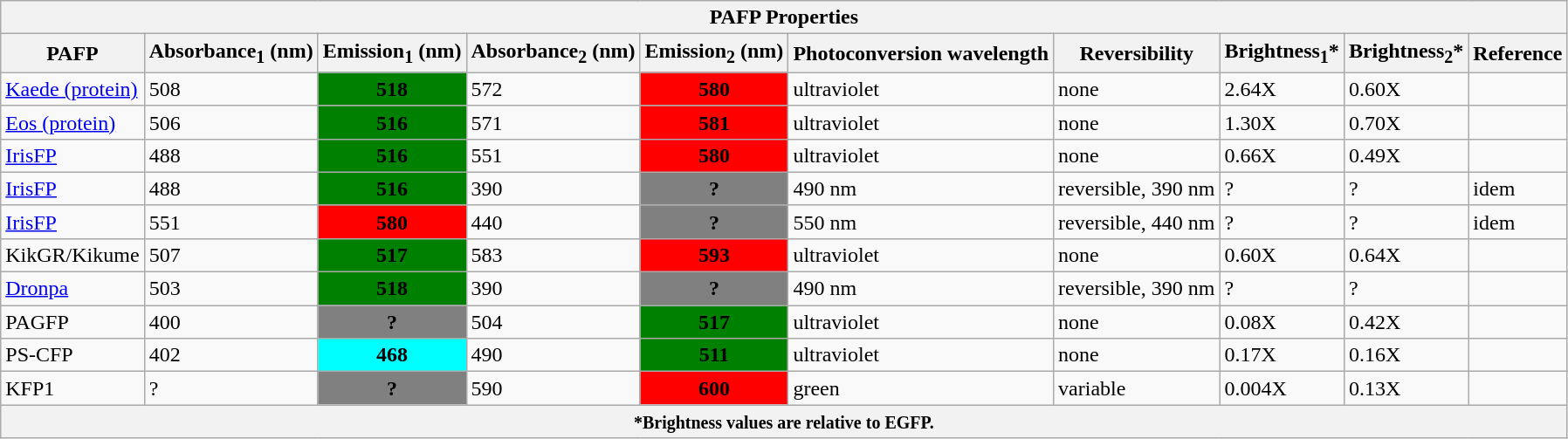<table class="wikitable" border="1">
<tr>
<th colspan="10">PAFP Properties</th>
</tr>
<tr>
<th>PAFP</th>
<th>Absorbance<sub>1</sub> (nm)</th>
<th>Emission<sub>1</sub> (nm)</th>
<th>Absorbance<sub>2</sub> (nm)</th>
<th>Emission<sub>2</sub> (nm)</th>
<th>Photoconversion wavelength</th>
<th>Reversibility</th>
<th>Brightness<sub>1</sub>*</th>
<th>Brightness<sub>2</sub>*</th>
<th>Reference</th>
</tr>
<tr>
<td><a href='#'>Kaede (protein)</a></td>
<td>508</td>
<th style=background:green>518</th>
<td>572</td>
<th style=background:red>580</th>
<td>ultraviolet</td>
<td>none</td>
<td>2.64X</td>
<td>0.60X</td>
<td></td>
</tr>
<tr>
<td><a href='#'>Eos (protein)</a></td>
<td>506</td>
<th style=background:green>516</th>
<td>571</td>
<th style=background:red>581</th>
<td>ultraviolet</td>
<td>none</td>
<td>1.30X</td>
<td>0.70X</td>
<td></td>
</tr>
<tr>
<td><a href='#'>IrisFP</a></td>
<td>488</td>
<th style=background:green>516</th>
<td>551</td>
<th style=background:red>580</th>
<td>ultraviolet</td>
<td>none</td>
<td>0.66X</td>
<td>0.49X</td>
<td></td>
</tr>
<tr>
<td><a href='#'>IrisFP</a></td>
<td>488</td>
<th style=background:green>516</th>
<td>390</td>
<th style=background:grey>?</th>
<td>490 nm</td>
<td>reversible, 390 nm</td>
<td>?</td>
<td>?</td>
<td>idem</td>
</tr>
<tr>
<td><a href='#'>IrisFP</a></td>
<td>551</td>
<th style=background:red>580</th>
<td>440</td>
<th style=background:grey>?</th>
<td>550 nm</td>
<td>reversible, 440 nm</td>
<td>?</td>
<td>?</td>
<td>idem</td>
</tr>
<tr>
<td>KikGR/Kikume</td>
<td>507</td>
<th style=background:green>517</th>
<td>583</td>
<th style=background:red>593</th>
<td>ultraviolet</td>
<td>none</td>
<td>0.60X</td>
<td>0.64X</td>
<td></td>
</tr>
<tr>
<td><a href='#'>Dronpa</a></td>
<td>503</td>
<th style=background:green>518</th>
<td>390</td>
<th style=background:grey>?</th>
<td>490 nm</td>
<td>reversible, 390 nm</td>
<td>?</td>
<td>?</td>
<td></td>
</tr>
<tr>
<td>PAGFP</td>
<td>400</td>
<th style=background:grey>?</th>
<td>504</td>
<th style=background:green>517</th>
<td>ultraviolet</td>
<td>none</td>
<td>0.08X</td>
<td>0.42X</td>
<td></td>
</tr>
<tr>
<td>PS-CFP</td>
<td>402</td>
<th style=background:cyan>468</th>
<td>490</td>
<th style=background:green>511</th>
<td>ultraviolet</td>
<td>none</td>
<td>0.17X</td>
<td>0.16X</td>
<td></td>
</tr>
<tr>
<td>KFP1</td>
<td>?</td>
<th style=background:grey>?</th>
<td>590</td>
<th style=background:red>600</th>
<td>green</td>
<td>variable</td>
<td>0.004X</td>
<td>0.13X</td>
</tr>
<tr>
<th colspan="10"><small>*Brightness values are relative to EGFP.</small></th>
</tr>
</table>
